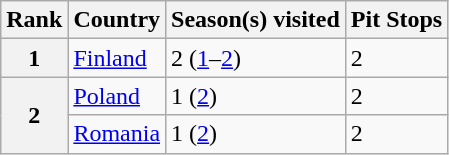<table class="wikitable">
<tr>
<th>Rank</th>
<th>Country</th>
<th>Season(s) visited</th>
<th>Pit Stops</th>
</tr>
<tr>
<th>1</th>
<td><a href='#'>Finland</a></td>
<td>2 (<a href='#'>1</a>–<a href='#'>2</a>)</td>
<td>2</td>
</tr>
<tr>
<th rowspan=2>2</th>
<td><a href='#'>Poland</a></td>
<td>1 (<a href='#'>2</a>)</td>
<td>2</td>
</tr>
<tr>
<td><a href='#'>Romania</a></td>
<td>1 (<a href='#'>2</a>)</td>
<td>2</td>
</tr>
</table>
